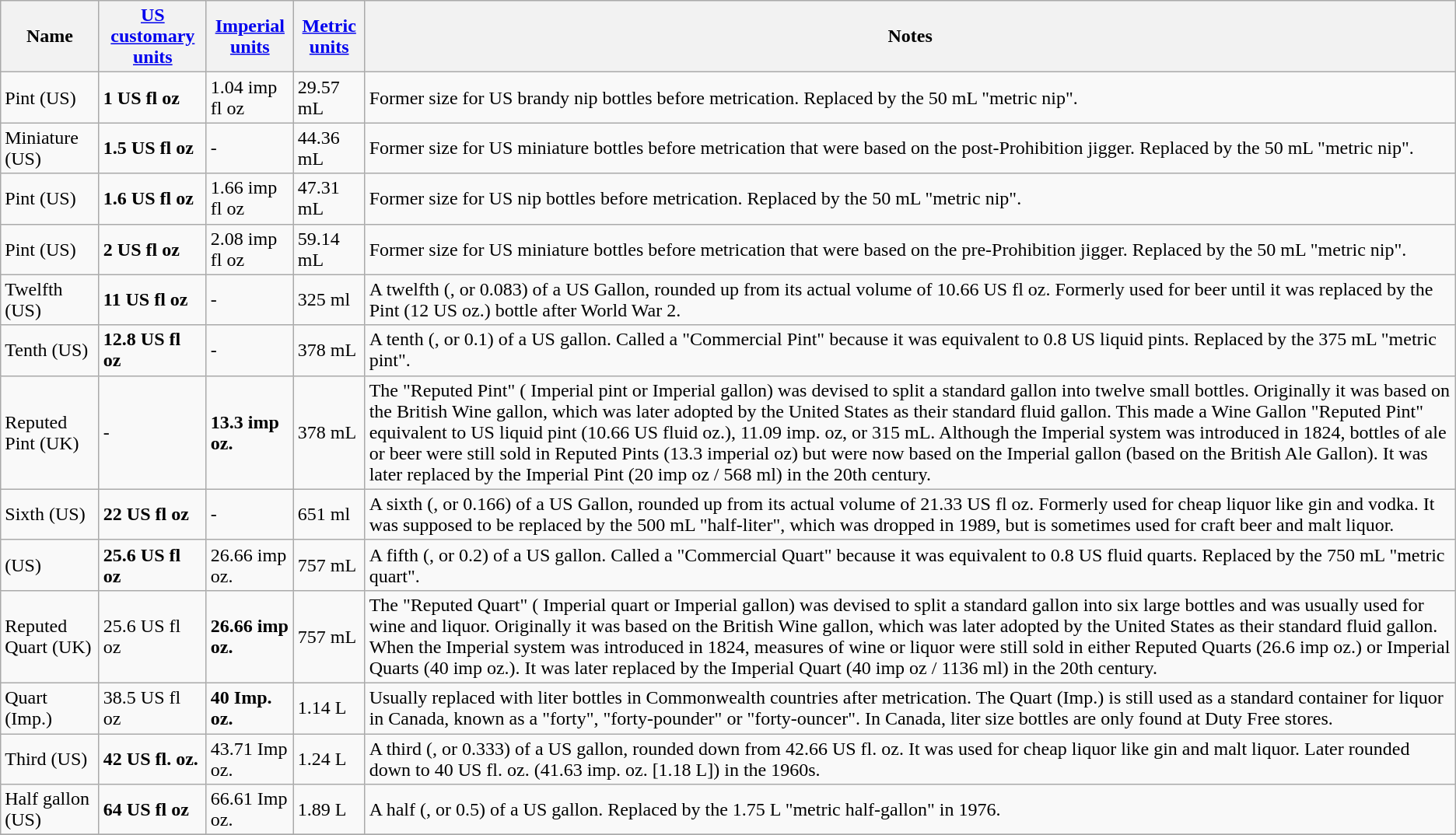<table class="wikitable">
<tr>
<th>Name</th>
<th><a href='#'>US customary units</a></th>
<th><a href='#'>Imperial units</a></th>
<th><a href='#'>Metric units</a></th>
<th>Notes</th>
</tr>
<tr>
<td> Pint (US)</td>
<td><strong>1 US fl oz</strong></td>
<td>1.04 imp fl oz</td>
<td>29.57 mL</td>
<td>Former size for US brandy nip bottles before metrication. Replaced by the 50 mL "metric nip".</td>
</tr>
<tr>
<td>Miniature (US)</td>
<td><strong>1.5 US fl oz</strong></td>
<td>-</td>
<td>44.36 mL</td>
<td>Former size for US miniature bottles before metrication that were based on the post-Prohibition jigger. Replaced by the 50 mL "metric nip".</td>
</tr>
<tr>
<td> Pint (US)</td>
<td><strong>1.6 US fl oz</strong></td>
<td>1.66 imp fl oz</td>
<td>47.31 mL</td>
<td>Former size for US nip bottles before metrication. Replaced by the 50 mL "metric nip".</td>
</tr>
<tr>
<td> Pint (US)</td>
<td><strong>2 US fl oz</strong></td>
<td>2.08 imp fl oz</td>
<td>59.14 mL</td>
<td>Former size for US miniature bottles before metrication that were based on the pre-Prohibition jigger. Replaced by the 50 mL "metric nip".</td>
</tr>
<tr>
<td>Twelfth (US)</td>
<td><strong>11 US fl oz</strong></td>
<td>-</td>
<td>325 ml</td>
<td>A twelfth (, or 0.083) of a US Gallon, rounded up from its actual volume of 10.66 US fl oz. Formerly used for beer until it was replaced by the  Pint (12 US oz.) bottle after World War 2.</td>
</tr>
<tr>
<td>Tenth (US)</td>
<td><strong>12.8 US fl oz</strong></td>
<td>-</td>
<td>378 mL</td>
<td>A tenth (, or 0.1) of a US gallon. Called a "Commercial Pint" because it was equivalent to 0.8 US liquid pints. Replaced by the 375 mL "metric pint".</td>
</tr>
<tr>
<td>Reputed Pint (UK)</td>
<td>-</td>
<td><strong>13.3 imp oz.</strong></td>
<td>378 mL</td>
<td>The "Reputed Pint" ( Imperial pint or  Imperial gallon) was devised to split a standard gallon into twelve small bottles. Originally it was based on the British Wine gallon, which was later adopted by the United States as their standard fluid gallon. This made a Wine Gallon "Reputed Pint" equivalent to  US liquid pint (10.66 US fluid oz.), 11.09 imp. oz, or 315 mL. Although the Imperial system  was introduced in 1824, bottles of ale or beer were still sold in Reputed Pints (13.3 imperial oz) but were now based on the Imperial gallon (based on the British Ale Gallon). It was later replaced by the Imperial Pint (20 imp oz / 568 ml) in the 20th century.</td>
</tr>
<tr>
<td>Sixth (US)</td>
<td><strong>22 US fl oz</strong></td>
<td>-</td>
<td>651 ml</td>
<td>A sixth (, or 0.166) of a US Gallon, rounded up from its actual volume of 21.33 US fl oz. Formerly used for cheap liquor like gin and vodka. It was supposed to be replaced by the 500 mL "half-liter", which was dropped in 1989, but is sometimes used for craft beer and malt liquor.</td>
</tr>
<tr>
<td> (US)</td>
<td><strong>25.6 US fl oz</strong></td>
<td>26.66 imp oz.</td>
<td>757 mL</td>
<td>A fifth (, or 0.2) of a US gallon. Called a "Commercial Quart" because it was equivalent to 0.8 US fluid quarts. Replaced by the 750 mL "metric quart".</td>
</tr>
<tr>
<td>Reputed Quart (UK)</td>
<td>25.6 US fl oz</td>
<td><strong>26.66 imp oz.</strong></td>
<td>757 mL</td>
<td>The "Reputed Quart" ( Imperial quart or  Imperial gallon) was devised to split a standard gallon into six large bottles and was usually used for wine and liquor. Originally it was based on the British Wine gallon, which was later adopted by the United States as their standard fluid gallon. When the Imperial system was introduced in 1824, measures of wine or liquor were still sold in either Reputed Quarts (26.6 imp oz.) or Imperial Quarts (40 imp oz.). It was later replaced by the Imperial Quart (40 imp oz / 1136 ml) in the 20th century.</td>
</tr>
<tr>
<td>Quart (Imp.)</td>
<td>38.5 US fl oz</td>
<td><strong>40 Imp. oz.</strong></td>
<td>1.14 L</td>
<td>Usually replaced with liter bottles in Commonwealth countries after metrication. The Quart (Imp.) is still used as a standard container for liquor in Canada, known as a "forty", "forty-pounder" or "forty-ouncer". In Canada, liter size bottles are only found at Duty Free stores.</td>
</tr>
<tr>
<td>Third (US)</td>
<td><strong>42 US fl. oz.</strong></td>
<td>43.71 Imp oz.</td>
<td>1.24 L</td>
<td>A third (, or 0.333) of a US gallon, rounded down from 42.66 US fl. oz. It was used for cheap liquor like gin and malt liquor. Later rounded down to 40 US fl. oz. (41.63 imp. oz. [1.18 L]) in the 1960s.</td>
</tr>
<tr>
<td>Half gallon (US)</td>
<td><strong>64 US fl oz</strong></td>
<td>66.61 Imp oz.</td>
<td>1.89 L</td>
<td>A half (, or 0.5) of a US gallon. Replaced by the 1.75 L "metric half-gallon" in 1976.</td>
</tr>
<tr>
</tr>
</table>
